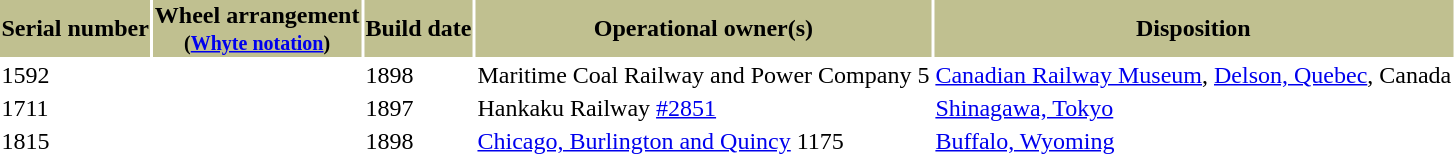<table class="toccolours">
<tr>
<th bgcolor=c0c090>Serial number</th>
<th bgcolor=c0c090>Wheel arrangement<br><small>(<a href='#'>Whyte notation</a>)</small></th>
<th bgcolor=c0c090>Build date</th>
<th bgcolor=c0c090>Operational owner(s)</th>
<th bgcolor=c0c090>Disposition</th>
</tr>
<tr>
<td>1592</td>
<td></td>
<td>1898</td>
<td>Maritime Coal Railway and Power Company 5</td>
<td><a href='#'>Canadian Railway Museum</a>, <a href='#'>Delson, Quebec</a>, Canada</td>
</tr>
<tr>
<td>1711</td>
<td></td>
<td>1897</td>
<td>Hankaku Railway <a href='#'>#2851</a></td>
<td><a href='#'>Shinagawa, Tokyo</a></td>
</tr>
<tr>
<td>1815</td>
<td></td>
<td>1898</td>
<td><a href='#'>Chicago, Burlington and Quincy</a> 1175</td>
<td><a href='#'>Buffalo, Wyoming</a></td>
</tr>
</table>
